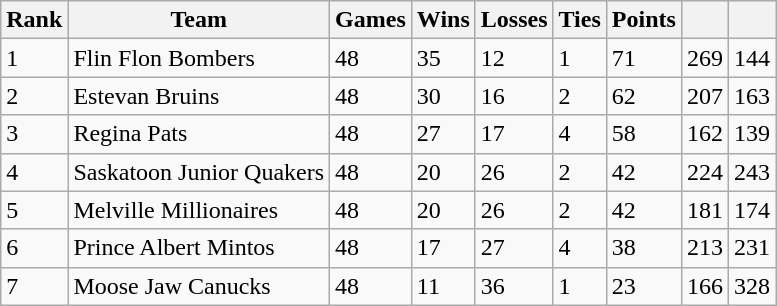<table class="wikitable">
<tr>
<th>Rank</th>
<th>Team</th>
<th>Games</th>
<th>Wins</th>
<th>Losses</th>
<th>Ties</th>
<th>Points</th>
<th></th>
<th></th>
</tr>
<tr>
<td>1</td>
<td>Flin Flon Bombers</td>
<td>48</td>
<td>35</td>
<td>12</td>
<td>1</td>
<td>71</td>
<td>269</td>
<td>144</td>
</tr>
<tr>
<td>2</td>
<td>Estevan Bruins</td>
<td>48</td>
<td>30</td>
<td>16</td>
<td>2</td>
<td>62</td>
<td>207</td>
<td>163</td>
</tr>
<tr>
<td>3</td>
<td>Regina Pats</td>
<td>48</td>
<td>27</td>
<td>17</td>
<td>4</td>
<td>58</td>
<td>162</td>
<td>139</td>
</tr>
<tr>
<td>4</td>
<td>Saskatoon Junior Quakers</td>
<td>48</td>
<td>20</td>
<td>26</td>
<td>2</td>
<td>42</td>
<td>224</td>
<td>243</td>
</tr>
<tr>
<td>5</td>
<td>Melville Millionaires</td>
<td>48</td>
<td>20</td>
<td>26</td>
<td>2</td>
<td>42</td>
<td>181</td>
<td>174</td>
</tr>
<tr>
<td>6</td>
<td>Prince Albert Mintos</td>
<td>48</td>
<td>17</td>
<td>27</td>
<td>4</td>
<td>38</td>
<td>213</td>
<td>231</td>
</tr>
<tr>
<td>7</td>
<td>Moose Jaw Canucks</td>
<td>48</td>
<td>11</td>
<td>36</td>
<td>1</td>
<td>23</td>
<td>166</td>
<td>328</td>
</tr>
</table>
